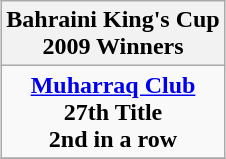<table class="wikitable" style="text-align: center; margin: 0 auto;">
<tr>
<th>Bahraini King's Cup <br>2009 Winners</th>
</tr>
<tr>
<td><strong><a href='#'>Muharraq Club</a></strong><br><strong>27th Title</strong> <br> <strong>2nd in a row</strong></td>
</tr>
<tr>
</tr>
</table>
